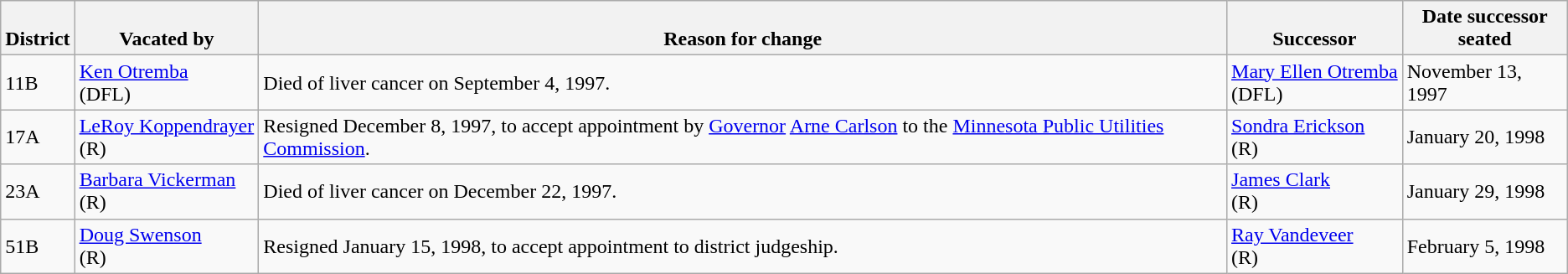<table class="wikitable sortable">
<tr style="vertical-align:bottom;">
<th>District</th>
<th>Vacated by</th>
<th>Reason for change</th>
<th>Successor</th>
<th>Date successor<br>seated</th>
</tr>
<tr>
<td>11B</td>
<td nowrap ><a href='#'>Ken Otremba</a><br>(DFL)</td>
<td>Died of liver cancer on September 4, 1997.</td>
<td nowrap ><a href='#'>Mary Ellen Otremba</a><br>(DFL)</td>
<td>November 13, 1997</td>
</tr>
<tr>
<td>17A</td>
<td nowrap ><a href='#'>LeRoy Koppendrayer</a><br>(R)</td>
<td>Resigned December 8, 1997, to accept appointment by <a href='#'>Governor</a> <a href='#'>Arne Carlson</a> to the <a href='#'>Minnesota Public Utilities Commission</a>.</td>
<td nowrap ><a href='#'>Sondra Erickson</a><br>(R)</td>
<td>January 20, 1998</td>
</tr>
<tr>
<td>23A</td>
<td nowrap ><a href='#'>Barbara Vickerman</a><br>(R)</td>
<td>Died of liver cancer on December 22, 1997.</td>
<td nowrap ><a href='#'>James Clark</a><br>(R)</td>
<td>January 29, 1998</td>
</tr>
<tr>
<td>51B</td>
<td nowrap ><a href='#'>Doug Swenson</a><br>(R)</td>
<td>Resigned January 15, 1998, to accept appointment to district judgeship.</td>
<td nowrap ><a href='#'>Ray Vandeveer</a><br>(R)</td>
<td>February 5, 1998</td>
</tr>
</table>
